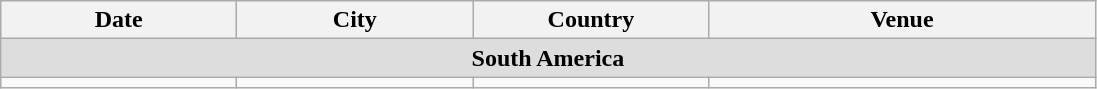<table class="wikitable" style="text-align:center;">
<tr>
<th style="width:150px;">Date</th>
<th style="width:150px;">City</th>
<th style="width:150px;">Country</th>
<th style="width:250px;">Venue</th>
</tr>
<tr style="background:#ddd;">
<td colspan="4"><strong>South America</strong></td>
</tr>
<tr>
<td> </td>
<td></td>
<td rowspan="1"></td>
<td></td>
</tr>
</table>
